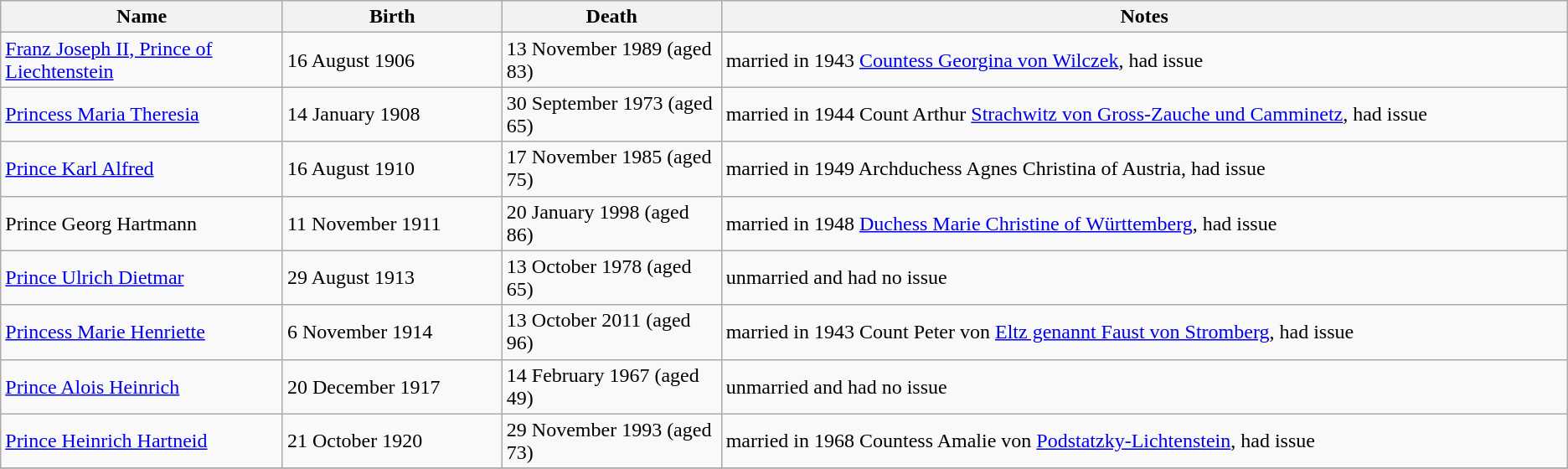<table class="wikitable sortable">
<tr>
<th width="18%">Name</th>
<th width="14%">Birth</th>
<th width="14%">Death</th>
<th width="62%">Notes</th>
</tr>
<tr>
<td><a href='#'>Franz Joseph II, Prince of Liechtenstein</a></td>
<td>16 August 1906</td>
<td>13 November 1989 (aged 83)</td>
<td>married in 1943 <a href='#'>Countess Georgina von Wilczek</a>, had issue</td>
</tr>
<tr>
<td><a href='#'>Princess Maria Theresia</a></td>
<td>14 January 1908</td>
<td>30 September 1973 (aged 65)</td>
<td>married in 1944 Count Arthur <a href='#'>Strachwitz von Gross-Zauche und Camminetz</a>, had issue</td>
</tr>
<tr>
<td><a href='#'>Prince Karl Alfred</a></td>
<td>16 August 1910</td>
<td>17 November 1985 (aged 75)</td>
<td>married in 1949 Archduchess Agnes Christina of Austria, had issue</td>
</tr>
<tr>
<td>Prince Georg Hartmann</td>
<td>11 November 1911</td>
<td>20 January 1998 (aged 86)</td>
<td>married in 1948 <a href='#'>Duchess Marie Christine of Württemberg</a>, had issue</td>
</tr>
<tr>
<td><a href='#'>Prince Ulrich Dietmar</a></td>
<td>29 August 1913</td>
<td>13 October 1978 (aged 65)</td>
<td>unmarried and had no issue</td>
</tr>
<tr>
<td><a href='#'>Princess Marie Henriette</a></td>
<td>6 November 1914</td>
<td>13 October 2011 (aged 96)</td>
<td>married in 1943 Count Peter von <a href='#'>Eltz genannt Faust von Stromberg</a>, had issue</td>
</tr>
<tr>
<td><a href='#'>Prince Alois Heinrich</a></td>
<td>20 December 1917</td>
<td>14 February 1967 (aged 49)</td>
<td>unmarried and had no issue</td>
</tr>
<tr>
<td><a href='#'>Prince Heinrich Hartneid</a></td>
<td>21 October 1920</td>
<td>29 November 1993 (aged 73)</td>
<td>married in 1968 Countess Amalie von <a href='#'>Podstatzky-Lichtenstein</a>, had issue</td>
</tr>
<tr>
</tr>
</table>
